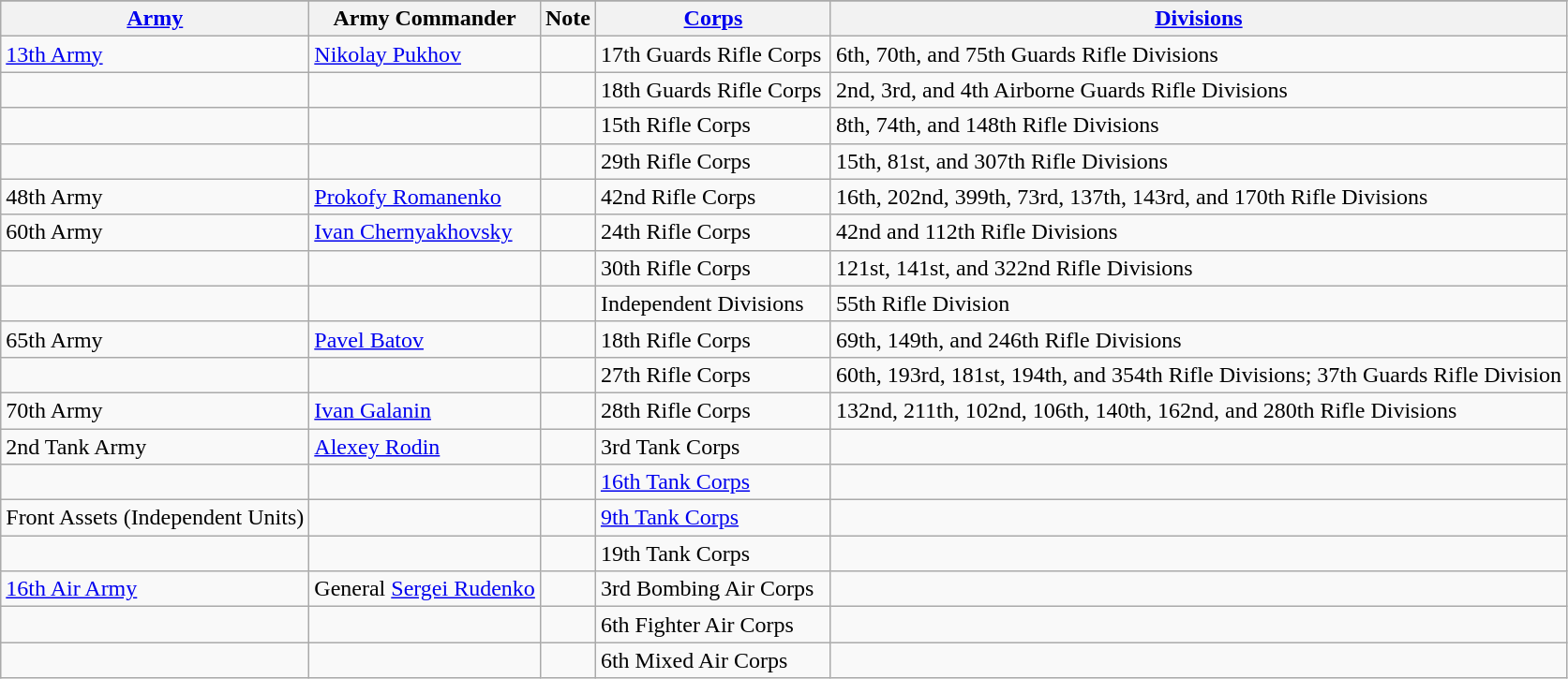<table class="wikitable collapsible " style="margin-left: 0; margin-right: 0;">
<tr>
</tr>
<tr>
<th><a href='#'>Army</a></th>
<th>Army Commander</th>
<th>Note</th>
<th style=width:160px;><a href='#'>Corps</a></th>
<th><a href='#'>Divisions</a></th>
</tr>
<tr>
<td><a href='#'>13th Army</a></td>
<td><a href='#'>Nikolay Pukhov</a></td>
<td></td>
<td>17th Guards Rifle Corps</td>
<td>6th, 70th, and 75th Guards Rifle Divisions</td>
</tr>
<tr>
<td></td>
<td></td>
<td></td>
<td>18th Guards Rifle Corps</td>
<td>2nd, 3rd, and 4th Airborne Guards Rifle Divisions</td>
</tr>
<tr>
<td></td>
<td></td>
<td></td>
<td>15th Rifle Corps</td>
<td>8th, 74th, and 148th Rifle Divisions</td>
</tr>
<tr>
<td></td>
<td></td>
<td></td>
<td>29th Rifle Corps</td>
<td>15th, 81st, and 307th Rifle Divisions</td>
</tr>
<tr>
<td>48th Army</td>
<td><a href='#'>Prokofy Romanenko</a></td>
<td></td>
<td>42nd Rifle Corps</td>
<td>16th, 202nd, 399th, 73rd, 137th, 143rd, and 170th Rifle Divisions</td>
</tr>
<tr>
<td>60th Army</td>
<td><a href='#'>Ivan Chernyakhovsky</a></td>
<td></td>
<td>24th Rifle Corps</td>
<td>42nd and 112th Rifle Divisions</td>
</tr>
<tr>
<td></td>
<td></td>
<td></td>
<td>30th Rifle Corps</td>
<td>121st, 141st, and 322nd Rifle Divisions</td>
</tr>
<tr>
<td></td>
<td></td>
<td></td>
<td>Independent Divisions</td>
<td>55th Rifle Division</td>
</tr>
<tr>
<td>65th Army</td>
<td><a href='#'>Pavel Batov</a></td>
<td></td>
<td>18th Rifle Corps</td>
<td>69th, 149th, and 246th Rifle Divisions</td>
</tr>
<tr>
<td></td>
<td></td>
<td></td>
<td>27th Rifle Corps</td>
<td>60th, 193rd, 181st, 194th, and 354th Rifle Divisions; 37th Guards Rifle Division</td>
</tr>
<tr>
<td>70th Army</td>
<td><a href='#'>Ivan Galanin</a></td>
<td></td>
<td>28th Rifle Corps</td>
<td>132nd, 211th, 102nd, 106th, 140th, 162nd, and 280th Rifle Divisions</td>
</tr>
<tr>
<td>2nd Tank Army</td>
<td><a href='#'>Alexey Rodin</a></td>
<td></td>
<td>3rd Tank Corps</td>
<td></td>
</tr>
<tr>
<td></td>
<td></td>
<td></td>
<td><a href='#'>16th Tank Corps</a></td>
<td></td>
</tr>
<tr>
<td>Front Assets (Independent Units)</td>
<td></td>
<td></td>
<td><a href='#'>9th Tank Corps</a></td>
<td></td>
</tr>
<tr>
<td></td>
<td></td>
<td></td>
<td>19th Tank Corps</td>
<td></td>
</tr>
<tr>
<td><a href='#'>16th Air Army</a></td>
<td>General <a href='#'>Sergei Rudenko</a></td>
<td></td>
<td>3rd Bombing Air Corps</td>
<td></td>
</tr>
<tr>
<td></td>
<td></td>
<td></td>
<td>6th Fighter Air Corps</td>
<td></td>
</tr>
<tr>
<td></td>
<td></td>
<td></td>
<td>6th Mixed Air Corps</td>
<td></td>
</tr>
</table>
